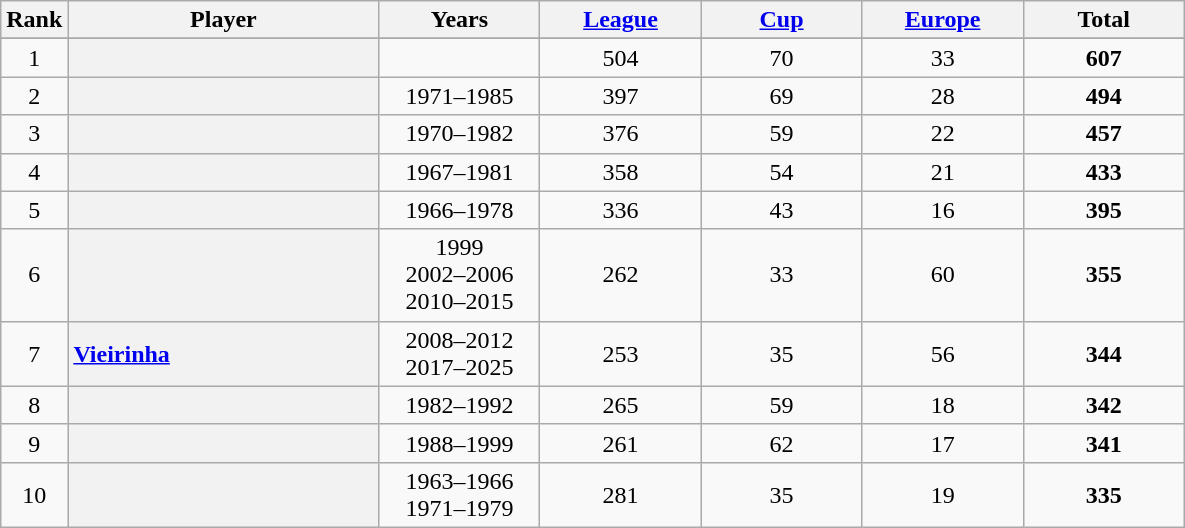<table class="wikitable plainrowheaders sortable" style="text-align: center;">
<tr>
<th scope=col>Rank</th>
<th scope=col width="200px">Player</th>
<th scope=col width="100px">Years</th>
<th scope=col width="100px"><a href='#'>League</a></th>
<th scope=col width="100px"><a href='#'>Cup</a></th>
<th scope=col width="100px"><a href='#'>Europe</a></th>
<th scope=col width="100px">Total</th>
</tr>
<tr>
</tr>
<tr>
<td>1</td>
<th scope=row style="text-align:left;"> </th>
<td></td>
<td>504</td>
<td>70</td>
<td>33</td>
<td><strong>607</strong></td>
</tr>
<tr>
<td>2</td>
<th scope=row style="text-align:left;"> </th>
<td>1971–1985</td>
<td>397</td>
<td>69</td>
<td>28</td>
<td><strong>494</strong></td>
</tr>
<tr>
<td>3</td>
<th scope=row style="text-align:left;"> </th>
<td>1970–1982</td>
<td>376</td>
<td>59</td>
<td>22</td>
<td><strong>457</strong></td>
</tr>
<tr>
<td>4</td>
<th scope=row style="text-align:left;"> </th>
<td>1967–1981</td>
<td>358</td>
<td>54</td>
<td>21</td>
<td><strong>433</strong></td>
</tr>
<tr>
<td>5</td>
<th scope=row style="text-align:left;"> </th>
<td>1966–1978</td>
<td>336</td>
<td>43</td>
<td>16</td>
<td><strong>395</strong></td>
</tr>
<tr>
<td>6</td>
<th scope=row style="text-align:left;"> </th>
<td>1999<br>2002–2006<br>2010–2015</td>
<td>262</td>
<td>33</td>
<td>60</td>
<td><strong>355</strong></td>
</tr>
<tr>
<td>7</td>
<th scope=row style="text-align:left;"> <a href='#'>Vieirinha</a></th>
<td>2008–2012<br>2017–2025</td>
<td>253</td>
<td>35</td>
<td>56</td>
<td><strong>344</strong></td>
</tr>
<tr>
<td>8</td>
<th scope=row style="text-align:left;"> </th>
<td>1982–1992</td>
<td>265</td>
<td>59</td>
<td>18</td>
<td><strong>342</strong></td>
</tr>
<tr>
<td>9</td>
<th scope=row style="text-align:left;"> </th>
<td>1988–1999</td>
<td>261</td>
<td>62</td>
<td>17</td>
<td><strong>341</strong></td>
</tr>
<tr>
<td>10</td>
<th scope=row style="text-align:left;"> </th>
<td>1963–1966<br>1971–1979</td>
<td>281</td>
<td>35</td>
<td>19</td>
<td><strong>335</strong></td>
</tr>
</table>
